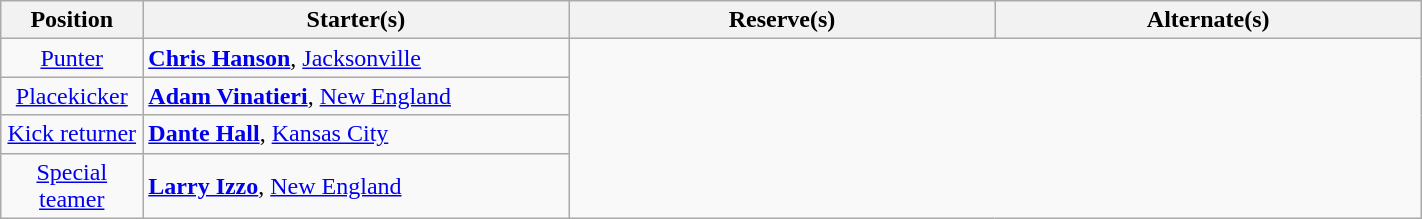<table class="wikitable" style="width:75%;">
<tr>
<th style="width:10%;">Position</th>
<th style="width:30%;">Starter(s)</th>
<th style="width:30%;">Reserve(s)</th>
<th style="width:30%;">Alternate(s)</th>
</tr>
<tr>
<td align=center><a href='#'>Punter</a></td>
<td> <strong><a href='#'>Chris Hanson</a></strong>, <a href='#'>Jacksonville</a></td>
</tr>
<tr>
<td align=center><a href='#'>Placekicker</a></td>
<td> <strong><a href='#'>Adam Vinatieri</a></strong>, <a href='#'>New England</a></td>
</tr>
<tr>
<td align=center><a href='#'>Kick returner</a></td>
<td> <strong><a href='#'>Dante Hall</a></strong>, <a href='#'>Kansas City</a></td>
</tr>
<tr>
<td align=center><a href='#'>Special teamer</a></td>
<td> <strong><a href='#'>Larry Izzo</a></strong>, <a href='#'>New England</a></td>
</tr>
</table>
